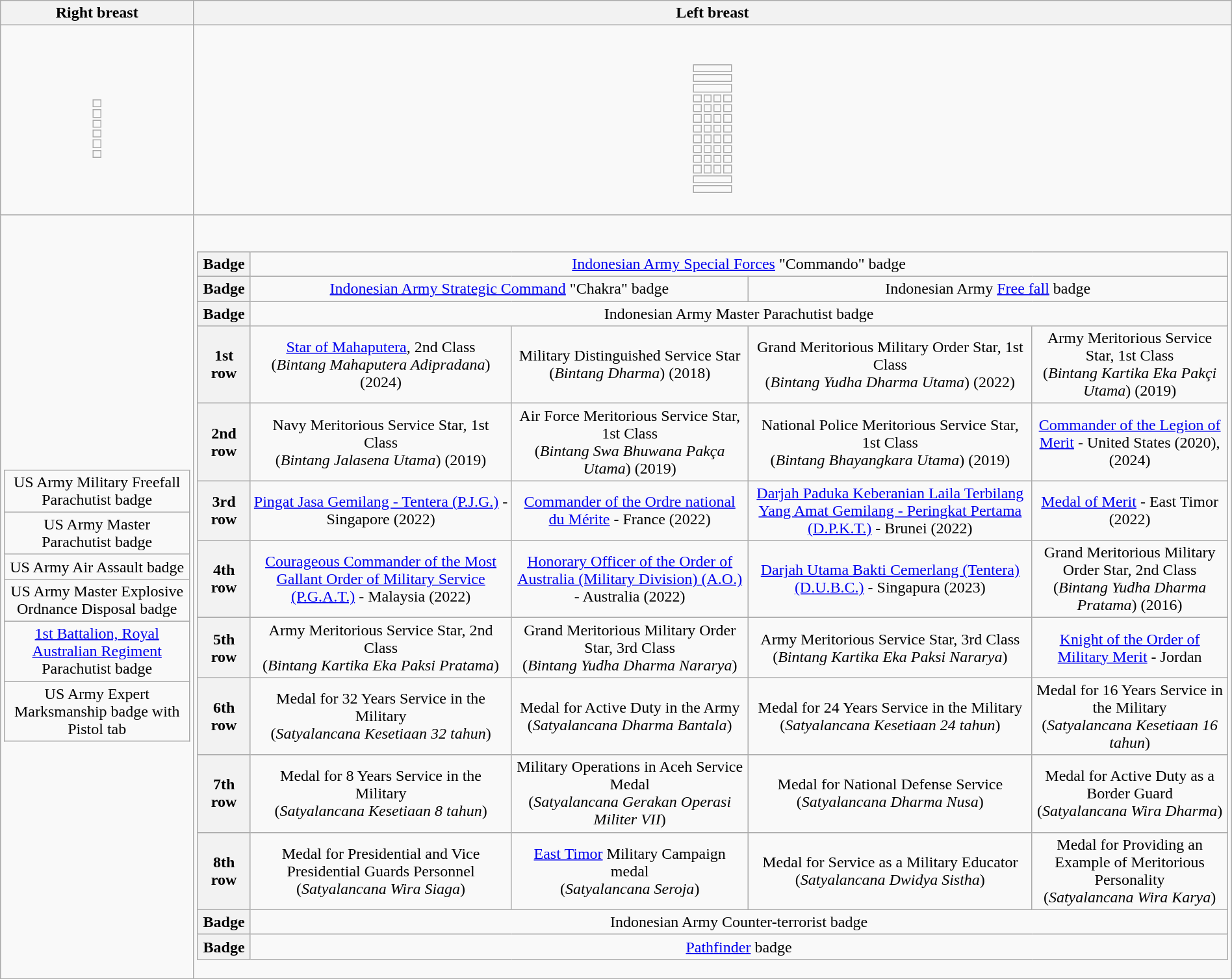<table class="wikitable" style="margin:1em auto; text-align:center;">
<tr>
<th colspan="3" align="center">Right breast</th>
<th colspan="3" align="center">Left breast</th>
</tr>
<tr>
<td colspan="3"><br><table style="margin:1em auto; text-align:center;">
<tr>
<td></td>
</tr>
<tr>
<td></td>
</tr>
<tr>
<td align=center></td>
</tr>
<tr>
<td></td>
</tr>
<tr>
<td></td>
</tr>
<tr>
<td></td>
</tr>
</table>
</td>
<td colspan="3"><br><table style="margin:1em auto; text-align:center;">
<tr>
<td colspan="4"></td>
</tr>
<tr>
<td colspan="4"> </td>
</tr>
<tr>
<td colspan="4"></td>
</tr>
<tr>
<td></td>
<td></td>
<td></td>
<td></td>
</tr>
<tr>
<td></td>
<td></td>
<td></td>
<td></td>
</tr>
<tr>
<td></td>
<td></td>
<td></td>
<td></td>
</tr>
<tr>
<td></td>
<td></td>
<td></td>
<td></td>
</tr>
<tr>
<td></td>
<td></td>
<td></td>
<td></td>
</tr>
<tr>
<td></td>
<td></td>
<td></td>
<td></td>
</tr>
<tr>
<td></td>
<td></td>
<td></td>
<td></td>
</tr>
<tr>
<td></td>
<td></td>
<td></td>
<td></td>
</tr>
<tr>
<td colspan="4"></td>
</tr>
<tr>
<td colspan="4"></td>
</tr>
</table>
</td>
</tr>
<tr>
<td colspan="3"><br><table class="wikitable" style="margin:1em auto; text-align:center;">
<tr>
<td colspan="1">US Army Military Freefall Parachutist badge</td>
</tr>
<tr>
<td colspan="1">US Army Master Parachutist badge</td>
</tr>
<tr>
<td colspan="1">US Army Air Assault badge</td>
</tr>
<tr>
<td colspan="1">US Army Master Explosive Ordnance Disposal badge</td>
</tr>
<tr>
<td colspan="1"><a href='#'>1st Battalion, Royal Australian Regiment</a> Parachutist badge</td>
</tr>
<tr>
<td colspan="1">US Army Expert Marksmanship badge with Pistol tab</td>
</tr>
</table>
</td>
<td colspan="3"><br><table class="wikitable" style="margin:1em auto; text-align:center;">
<tr>
<th>Badge</th>
<td colspan="4"><a href='#'>Indonesian Army Special Forces</a> "Commando" badge</td>
</tr>
<tr>
<th>Badge</th>
<td colspan="2"><a href='#'>Indonesian Army Strategic Command</a> "Chakra" badge</td>
<td colspan="2">Indonesian Army <a href='#'>Free fall</a> badge</td>
</tr>
<tr>
<th>Badge</th>
<td colspan="4">Indonesian Army Master Parachutist badge</td>
</tr>
<tr>
<th>1st row</th>
<td colspan="1"><a href='#'>Star of Mahaputera</a>, 2nd Class<br>(<em>Bintang Mahaputera Adipradana</em>) (2024)</td>
<td colspan="1">Military Distinguished Service Star<br>(<em>Bintang Dharma</em>) (2018)</td>
<td colspan="1">Grand Meritorious Military Order Star, 1st Class<br>(<em>Bintang Yudha Dharma Utama</em>) (2022)</td>
<td colspan="1">Army Meritorious Service Star, 1st Class<br>(<em>Bintang Kartika Eka Pakçi Utama</em>) (2019)</td>
</tr>
<tr>
<th>2nd row</th>
<td colspan="1">Navy Meritorious Service Star, 1st Class<br>(<em>Bintang Jalasena Utama</em>) (2019)</td>
<td colspan="1">Air Force Meritorious Service Star, 1st Class<br>(<em>Bintang Swa Bhuwana Pakça Utama</em>) (2019)</td>
<td colspan="1">National Police Meritorious Service Star, 1st Class<br>(<em>Bintang Bhayangkara Utama</em>) (2019)</td>
<td colspan="1"><a href='#'>Commander of the Legion of Merit</a> - United States (2020), (2024)</td>
</tr>
<tr>
<th>3rd row</th>
<td colspan="1"><a href='#'>Pingat Jasa Gemilang - Tentera (P.J.G.)</a> - Singapore (2022)</td>
<td colspan="1"><a href='#'>Commander of the Ordre national du Mérite</a> - France (2022)</td>
<td colspan="1"><a href='#'>Darjah Paduka Keberanian Laila Terbilang Yang Amat Gemilang - Peringkat Pertama (D.P.K.T.)</a> - Brunei (2022)</td>
<td colspan="1"><a href='#'>Medal of Merit</a> - East Timor (2022)</td>
</tr>
<tr>
<th>4th row</th>
<td colspan="1"><a href='#'>Courageous Commander of the Most Gallant Order of Military Service (P.G.A.T.)</a> - Malaysia (2022)</td>
<td colspan="1"><a href='#'>Honorary Officer of the Order of Australia (Military Division) (A.O.)</a> - Australia (2022)</td>
<td colspan="1"><a href='#'>Darjah Utama Bakti Cemerlang (Tentera) (D.U.B.C.)</a> - Singapura (2023)</td>
<td colspan="1">Grand Meritorious Military Order Star, 2nd Class<br>(<em>Bintang Yudha Dharma Pratama</em>) (2016)</td>
</tr>
<tr>
<th>5th row</th>
<td colspan="1">Army Meritorious Service Star, 2nd Class<br>(<em>Bintang Kartika Eka Paksi Pratama</em>)</td>
<td colspan="1">Grand Meritorious Military Order Star, 3rd Class<br>(<em>Bintang Yudha Dharma Nararya</em>)</td>
<td colspan="1">Army Meritorious Service Star, 3rd Class<br>(<em>Bintang Kartika Eka Paksi Nararya</em>)</td>
<td colspan="1"><a href='#'>Knight of the Order of Military Merit</a> - Jordan</td>
</tr>
<tr>
<th>6th row</th>
<td colspan="1">Medal for 32 Years Service in the Military<br>(<em>Satyalancana Kesetiaan 32 tahun</em>)</td>
<td colspan="1">Medal for Active Duty in the Army<br>(<em>Satyalancana Dharma Bantala</em>)</td>
<td colspan="1">Medal for 24 Years Service in the Military<br>(<em>Satyalancana Kesetiaan 24 tahun</em>)</td>
<td colspan="1">Medal for 16 Years Service in the Military<br>(<em>Satyalancana Kesetiaan 16 tahun</em>)</td>
</tr>
<tr>
<th>7th row</th>
<td colspan="1">Medal for 8 Years Service in the Military<br>(<em>Satyalancana Kesetiaan 8 tahun</em>)</td>
<td colspan="1">Military Operations in Aceh Service Medal<br>(<em>Satyalancana Gerakan Operasi Militer VII</em>)</td>
<td colspan="1">Medal for National Defense Service<br>(<em>Satyalancana Dharma Nusa</em>)</td>
<td colspan="1">Medal for Active Duty as a Border Guard<br>(<em>Satyalancana Wira Dharma</em>)</td>
</tr>
<tr>
<th>8th row</th>
<td colspan="1">Medal for Presidential and Vice Presidential Guards Personnel<br>(<em>Satyalancana Wira Siaga</em>)</td>
<td colspan="1"><a href='#'>East Timor</a> Military Campaign medal<br>(<em>Satyalancana Seroja</em>)</td>
<td colspan="1">Medal for Service as a Military Educator<br>(<em>Satyalancana Dwidya Sistha</em>)</td>
<td colspan="1">Medal for Providing an Example of Meritorious Personality<br>(<em>Satyalancana Wira Karya</em>)</td>
</tr>
<tr>
<th>Badge</th>
<td colspan="4">Indonesian Army Counter-terrorist badge</td>
</tr>
<tr>
<th>Badge</th>
<td colspan="4"><a href='#'>Pathfinder</a> badge</td>
</tr>
</table>
</td>
</tr>
</table>
